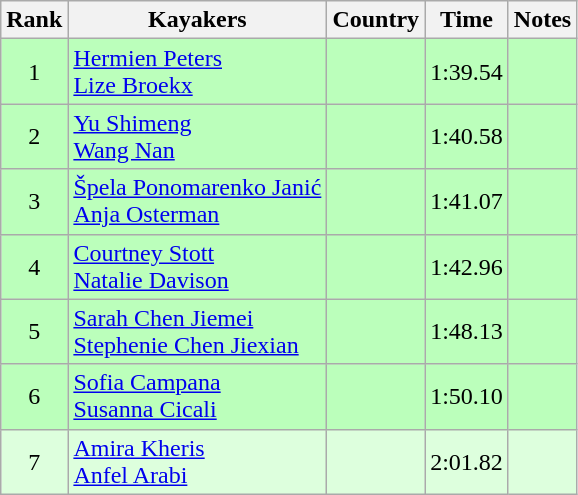<table class="wikitable" style="text-align:center">
<tr>
<th>Rank</th>
<th>Kayakers</th>
<th>Country</th>
<th>Time</th>
<th>Notes</th>
</tr>
<tr bgcolor=bbffbb>
<td>1</td>
<td align="left"><a href='#'>Hermien Peters</a><br><a href='#'>Lize Broekx</a></td>
<td align="left"></td>
<td>1:39.54</td>
<td></td>
</tr>
<tr bgcolor=bbffbb>
<td>2</td>
<td align="left"><a href='#'>Yu Shimeng</a><br><a href='#'>Wang Nan</a></td>
<td align="left"></td>
<td>1:40.58</td>
<td></td>
</tr>
<tr bgcolor=bbffbb>
<td>3</td>
<td align="left"><a href='#'>Špela Ponomarenko Janić</a><br><a href='#'>Anja Osterman</a></td>
<td align="left"></td>
<td>1:41.07</td>
<td></td>
</tr>
<tr bgcolor=bbffbb>
<td>4</td>
<td align="left"><a href='#'>Courtney Stott</a><br><a href='#'>Natalie Davison</a></td>
<td align="left"></td>
<td>1:42.96</td>
<td></td>
</tr>
<tr bgcolor=bbffbb>
<td>5</td>
<td align="left"><a href='#'>Sarah Chen Jiemei</a><br><a href='#'>Stephenie Chen Jiexian</a></td>
<td align="left"></td>
<td>1:48.13</td>
<td></td>
</tr>
<tr bgcolor=bbffbb>
<td>6</td>
<td align="left"><a href='#'>Sofia Campana</a><br><a href='#'>Susanna Cicali</a></td>
<td align="left"></td>
<td>1:50.10</td>
<td></td>
</tr>
<tr bgcolor=ddffdd>
<td>7</td>
<td align="left"><a href='#'>Amira Kheris</a><br><a href='#'>Anfel Arabi</a></td>
<td align="left"></td>
<td>2:01.82</td>
<td></td>
</tr>
</table>
